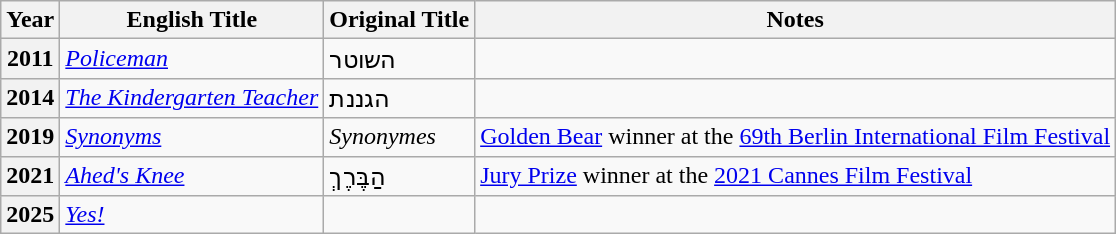<table class="wikitable">
<tr>
<th>Year</th>
<th>English Title</th>
<th>Original Title</th>
<th>Notes</th>
</tr>
<tr>
<th>2011</th>
<td><em><a href='#'>Policeman</a></em></td>
<td>השוטר</td>
<td></td>
</tr>
<tr>
<th>2014</th>
<td><em><a href='#'>The Kindergarten Teacher</a></em></td>
<td>הגננת</td>
<td></td>
</tr>
<tr>
<th>2019</th>
<td><em><a href='#'>Synonyms</a></em></td>
<td><em>Synonymes</em></td>
<td><a href='#'>Golden Bear</a> winner at the <a href='#'>69th Berlin International Film Festival</a></td>
</tr>
<tr>
<th>2021</th>
<td><em><a href='#'>Ahed's Knee</a></em></td>
<td>הַבֶּרֶךְ</td>
<td><a href='#'>Jury Prize</a> winner at the <a href='#'>2021 Cannes Film Festival</a></td>
</tr>
<tr>
<th>2025</th>
<td><em><a href='#'>Yes!</a></em></td>
<td></td>
<td></td>
</tr>
</table>
